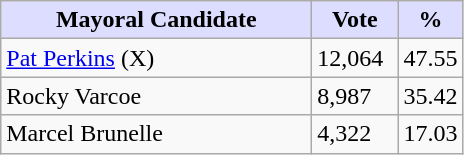<table class="wikitable">
<tr>
<th style="background:#ddf; width:200px;">Mayoral Candidate </th>
<th style="background:#ddf; width:50px;">Vote</th>
<th style="background:#ddf; width:30px;">%</th>
</tr>
<tr>
<td><a href='#'>Pat Perkins</a> (X)</td>
<td>12,064</td>
<td>47.55</td>
</tr>
<tr>
<td>Rocky Varcoe</td>
<td>8,987</td>
<td>35.42</td>
</tr>
<tr>
<td>Marcel Brunelle</td>
<td>4,322</td>
<td>17.03</td>
</tr>
</table>
